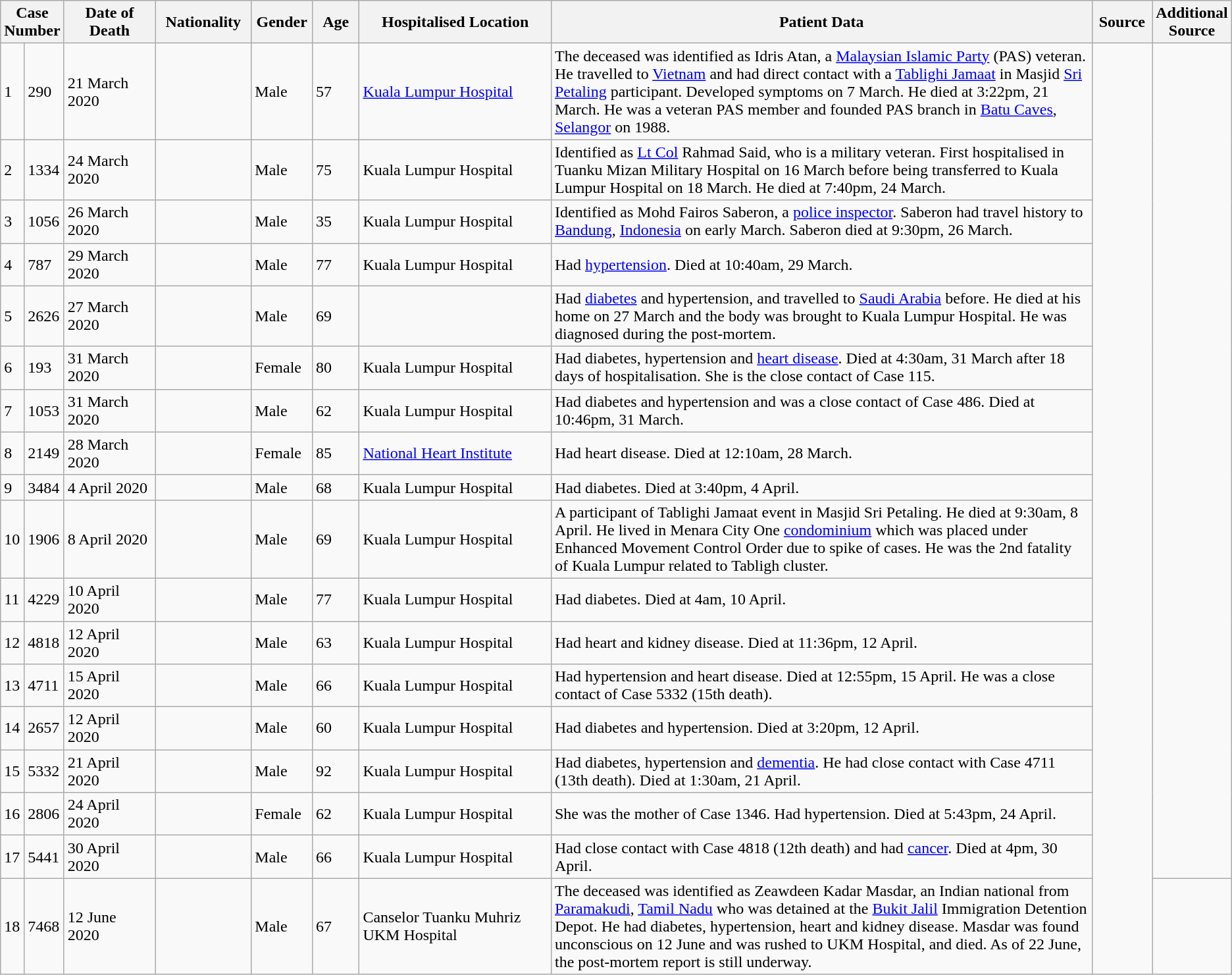<table class="wikitable sortable mw-collapsible mw-collapsed">
<tr>
<th colspan="2">Case Number</th>
<th ! width=8%>Date of Death</th>
<th ! width=8%>Nationality</th>
<th ! width=5%>Gender</th>
<th ! width=4%>Age</th>
<th ! width=17%>Hospitalised Location</th>
<th ! width=50%>Patient Data</th>
<th ! width=5%>Source</th>
<th ! width=5%>Additional Source</th>
</tr>
<tr>
<td>1</td>
<td>290</td>
<td>21 March 2020</td>
<td></td>
<td>Male</td>
<td>57</td>
<td> <a href='#'>Kuala Lumpur Hospital</a></td>
<td>The deceased was identified as Idris Atan, a <a href='#'>Malaysian Islamic Party</a> (PAS) veteran. He travelled to <a href='#'>Vietnam</a> and had direct contact with a <a href='#'>Tablighi Jamaat</a> in Masjid <a href='#'>Sri Petaling</a> participant. Developed symptoms on 7 March. He died at 3:22pm, 21 March. He was a veteran PAS member and founded PAS branch in <a href='#'>Batu Caves</a>, <a href='#'>Selangor</a> on 1988.</td>
<td rowspan="18"></td>
</tr>
<tr>
<td>2</td>
<td>1334</td>
<td>24 March 2020</td>
<td></td>
<td>Male</td>
<td>75</td>
<td> Kuala Lumpur Hospital</td>
<td>Identified as <a href='#'>Lt Col</a> Rahmad Said, who is a military veteran. First hospitalised in Tuanku Mizan Military Hospital on 16 March before being transferred to Kuala Lumpur Hospital on 18 March. He died at 7:40pm, 24 March.</td>
</tr>
<tr>
<td>3</td>
<td>1056</td>
<td>26 March 2020</td>
<td></td>
<td>Male</td>
<td>35</td>
<td> Kuala Lumpur Hospital</td>
<td>Identified as Mohd Fairos Saberon, a <a href='#'>police inspector</a>. Saberon had travel history to <a href='#'>Bandung</a>, <a href='#'>Indonesia</a> on early March. Saberon died at 9:30pm, 26 March.</td>
</tr>
<tr>
<td>4</td>
<td>787</td>
<td>29 March 2020</td>
<td></td>
<td>Male</td>
<td>77</td>
<td> Kuala Lumpur Hospital</td>
<td>Had <a href='#'>hypertension</a>. Died at 10:40am, 29 March.</td>
</tr>
<tr>
<td>5</td>
<td>2626</td>
<td>27 March 2020</td>
<td></td>
<td>Male</td>
<td>69</td>
<td></td>
<td>Had <a href='#'>diabetes</a> and hypertension, and travelled to <a href='#'>Saudi Arabia</a> before. He died at his home on 27 March and the body was brought to Kuala Lumpur Hospital. He was diagnosed during the post-mortem.</td>
</tr>
<tr>
<td>6</td>
<td>193</td>
<td>31 March 2020</td>
<td></td>
<td>Female</td>
<td>80</td>
<td> Kuala Lumpur Hospital</td>
<td>Had diabetes, hypertension and <a href='#'>heart disease</a>. Died at 4:30am, 31 March after 18 days of hospitalisation. She is the close contact of Case 115.</td>
</tr>
<tr>
<td>7</td>
<td>1053</td>
<td>31 March 2020</td>
<td></td>
<td>Male</td>
<td>62</td>
<td> Kuala Lumpur Hospital</td>
<td>Had diabetes and hypertension and was a close contact of Case 486. Died at 10:46pm, 31 March.</td>
</tr>
<tr>
<td>8</td>
<td>2149</td>
<td>28 March 2020</td>
<td></td>
<td>Female</td>
<td>85</td>
<td> <a href='#'>National Heart Institute</a></td>
<td>Had heart disease. Died at 12:10am, 28 March.</td>
</tr>
<tr>
<td>9</td>
<td>3484</td>
<td>4 April 2020</td>
<td></td>
<td>Male</td>
<td>68</td>
<td> Kuala Lumpur Hospital</td>
<td>Had diabetes. Died at 3:40pm, 4 April.</td>
</tr>
<tr>
<td>10</td>
<td>1906</td>
<td>8 April 2020</td>
<td></td>
<td>Male</td>
<td>69</td>
<td> Kuala Lumpur Hospital</td>
<td>A participant of Tablighi Jamaat event in Masjid Sri Petaling. He died at 9:30am, 8 April. He lived in Menara City One <a href='#'>condominium</a> which was placed under Enhanced Movement Control Order due to spike of cases. He was the 2nd fatality of Kuala Lumpur related to Tabligh cluster.</td>
</tr>
<tr>
<td>11</td>
<td>4229</td>
<td>10 April 2020</td>
<td></td>
<td>Male</td>
<td>77</td>
<td> Kuala Lumpur Hospital</td>
<td>Had diabetes. Died at 4am, 10 April.</td>
</tr>
<tr>
<td>12</td>
<td>4818</td>
<td>12 April 2020</td>
<td></td>
<td>Male</td>
<td>63</td>
<td> Kuala Lumpur Hospital</td>
<td>Had heart and kidney disease. Died at 11:36pm, 12 April.</td>
</tr>
<tr>
<td>13</td>
<td>4711</td>
<td>15 April 2020</td>
<td></td>
<td>Male</td>
<td>66</td>
<td> Kuala Lumpur Hospital</td>
<td>Had hypertension and heart disease. Died at 12:55pm, 15 April. He was a close contact of Case 5332 (15th death).</td>
</tr>
<tr>
<td>14</td>
<td>2657</td>
<td>12 April 2020</td>
<td></td>
<td>Male</td>
<td>60</td>
<td> Kuala Lumpur Hospital</td>
<td>Had diabetes and hypertension. Died at 3:20pm, 12 April.</td>
</tr>
<tr>
<td>15</td>
<td>5332</td>
<td>21 April 2020</td>
<td></td>
<td>Male</td>
<td>92</td>
<td> Kuala Lumpur Hospital</td>
<td>Had diabetes, hypertension and <a href='#'>dementia</a>. He had close contact with Case 4711 (13th death). Died at 1:30am, 21 April.</td>
</tr>
<tr>
<td>16</td>
<td>2806</td>
<td>24 April 2020</td>
<td></td>
<td>Female</td>
<td>62</td>
<td> Kuala Lumpur Hospital</td>
<td>She was the mother of Case 1346. Had hypertension. Died at 5:43pm, 24 April.</td>
</tr>
<tr>
<td>17</td>
<td>5441</td>
<td>30 April 2020</td>
<td></td>
<td>Male</td>
<td>66</td>
<td> Kuala Lumpur Hospital</td>
<td>Had close contact with Case 4818 (12th death) and had <a href='#'>cancer</a>. Died at 4pm, 30 April.</td>
</tr>
<tr>
<td>18</td>
<td>7468</td>
<td>12 June 2020</td>
<td></td>
<td>Male</td>
<td>67</td>
<td> Canselor Tuanku Muhriz UKM Hospital</td>
<td>The deceased was identified as Zeawdeen Kadar Masdar, an Indian national from <a href='#'>Paramakudi</a>, <a href='#'>Tamil Nadu</a> who was detained at the <a href='#'>Bukit Jalil</a> Immigration Detention Depot. He had diabetes, hypertension, heart and kidney disease. Masdar was found unconscious on 12 June and was rushed to UKM Hospital, and died. As of 22 June, the post-mortem report is still underway.</td>
<td></td>
</tr>
</table>
